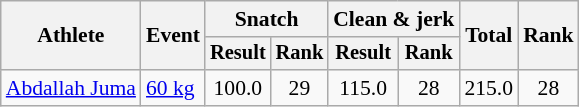<table class="wikitable" style="font-size:90%">
<tr>
<th rowspan="2">Athlete</th>
<th rowspan="2">Event</th>
<th colspan="2">Snatch</th>
<th colspan="2">Clean & jerk</th>
<th rowspan="2">Total</th>
<th rowspan="2">Rank</th>
</tr>
<tr style="font-size:95%">
<th>Result</th>
<th>Rank</th>
<th>Result</th>
<th>Rank</th>
</tr>
<tr align=center>
<td align=left><a href='#'>Abdallah Juma</a></td>
<td align=left><a href='#'>60 kg</a></td>
<td>100.0</td>
<td>29</td>
<td>115.0</td>
<td>28</td>
<td>215.0</td>
<td>28</td>
</tr>
</table>
